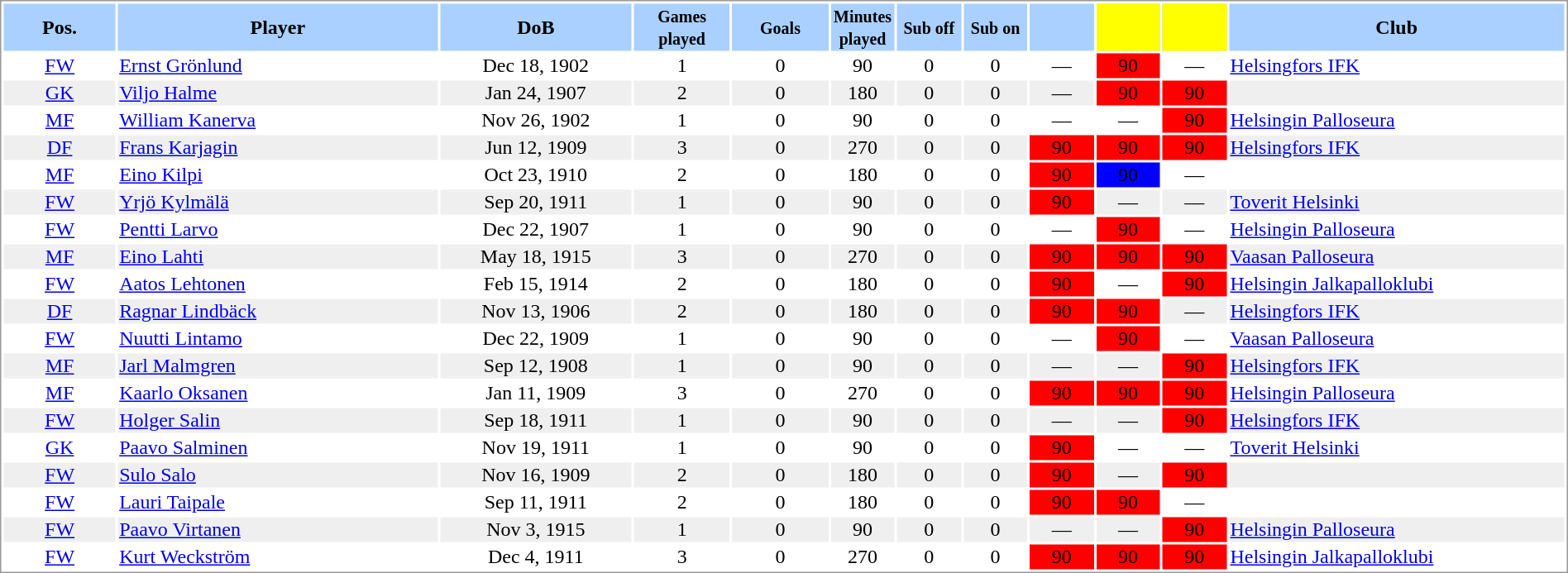<table border="0" width="100%" style="border: 1px solid #999; background-color:white; text-align:center">
<tr align="center" bgcolor="#AAD0FF">
<th width=7%>Pos.</th>
<th width=20%>Player</th>
<th width=12%>DoB</th>
<th width=6%><small>Games<br>played</small></th>
<th width=6%><small>Goals</small></th>
<th width=4%><small>Minutes<br>played</small></th>
<th width=4%><small>Sub off</small></th>
<th width=4%><small>Sub on</small></th>
<th width=4%></th>
<th width=4% bgcolor=yellow></th>
<th width=4% bgcolor=yellow></th>
<th width=21%>Club</th>
</tr>
<tr>
<td><a href='#'>FW</a></td>
<td align="left"><a href='#'>Ernst Grönlund</a></td>
<td>Dec 18, 1902</td>
<td>1</td>
<td>0</td>
<td>90</td>
<td>0</td>
<td>0</td>
<td>—</td>
<td bgcolor=red>90</td>
<td>—</td>
<td align="left"> <a href='#'>Helsingfors IFK</a></td>
</tr>
<tr bgcolor="#EFEFEF">
<td><a href='#'>GK</a></td>
<td align="left"><a href='#'>Viljo Halme</a></td>
<td>Jan 24, 1907</td>
<td>2</td>
<td>0</td>
<td>180</td>
<td>0</td>
<td>0</td>
<td>—</td>
<td bgcolor=red>90</td>
<td bgcolor=red>90</td>
<td align="left"></td>
</tr>
<tr>
<td><a href='#'>MF</a></td>
<td align="left"><a href='#'>William Kanerva</a></td>
<td>Nov 26, 1902</td>
<td>1</td>
<td>0</td>
<td>90</td>
<td>0</td>
<td>0</td>
<td>—</td>
<td>—</td>
<td bgcolor=red>90</td>
<td align="left"> <a href='#'>Helsingin Palloseura</a></td>
</tr>
<tr bgcolor="#EFEFEF">
<td><a href='#'>DF</a></td>
<td align="left"><a href='#'>Frans Karjagin</a></td>
<td>Jun 12, 1909</td>
<td>3</td>
<td>0</td>
<td>270</td>
<td>0</td>
<td>0</td>
<td bgcolor=red>90</td>
<td bgcolor=red>90</td>
<td bgcolor=red>90</td>
<td align="left"> <a href='#'>Helsingfors IFK</a></td>
</tr>
<tr>
<td><a href='#'>MF</a></td>
<td align="left"><a href='#'>Eino Kilpi</a></td>
<td>Oct 23, 1910</td>
<td>2</td>
<td>0</td>
<td>180</td>
<td>0</td>
<td>0</td>
<td bgcolor=red>90</td>
<td bgcolor=blue>90</td>
<td>—</td>
<td align="left"></td>
</tr>
<tr bgcolor="#EFEFEF">
<td><a href='#'>FW</a></td>
<td align="left"><a href='#'>Yrjö Kylmälä</a></td>
<td>Sep 20, 1911</td>
<td>1</td>
<td>0</td>
<td>90</td>
<td>0</td>
<td>0</td>
<td bgcolor=red>90</td>
<td>—</td>
<td>—</td>
<td align="left"> <a href='#'>Toverit Helsinki</a></td>
</tr>
<tr>
<td><a href='#'>FW</a></td>
<td align="left"><a href='#'>Pentti Larvo</a></td>
<td>Dec 22, 1907</td>
<td>1</td>
<td>0</td>
<td>90</td>
<td>0</td>
<td>0</td>
<td>—</td>
<td bgcolor=red>90</td>
<td>—</td>
<td align="left"> <a href='#'>Helsingin Palloseura</a></td>
</tr>
<tr bgcolor="#EFEFEF">
<td><a href='#'>MF</a></td>
<td align="left"><a href='#'>Eino Lahti</a></td>
<td>May 18, 1915</td>
<td>3</td>
<td>0</td>
<td>270</td>
<td>0</td>
<td>0</td>
<td bgcolor=red>90</td>
<td bgcolor=red>90</td>
<td bgcolor=red>90</td>
<td align="left"> <a href='#'>Vaasan Palloseura</a></td>
</tr>
<tr>
<td><a href='#'>FW</a></td>
<td align="left"><a href='#'>Aatos Lehtonen</a></td>
<td>Feb 15, 1914</td>
<td>2</td>
<td>0</td>
<td>180</td>
<td>0</td>
<td>0</td>
<td bgcolor=red>90</td>
<td>—</td>
<td bgcolor=red>90</td>
<td align="left"> <a href='#'>Helsingin Jalkapalloklubi</a></td>
</tr>
<tr bgcolor="#EFEFEF">
<td><a href='#'>DF</a></td>
<td align="left"><a href='#'>Ragnar Lindbäck</a></td>
<td>Nov 13, 1906</td>
<td>2</td>
<td>0</td>
<td>180</td>
<td>0</td>
<td>0</td>
<td bgcolor=red>90</td>
<td bgcolor=red>90</td>
<td>—</td>
<td align="left"> <a href='#'>Helsingfors IFK</a></td>
</tr>
<tr>
<td><a href='#'>FW</a></td>
<td align="left"><a href='#'>Nuutti Lintamo</a></td>
<td>Dec 22, 1909</td>
<td>1</td>
<td>0</td>
<td>90</td>
<td>0</td>
<td>0</td>
<td>—</td>
<td bgcolor=red>90</td>
<td>—</td>
<td align="left"> <a href='#'>Vaasan Palloseura</a></td>
</tr>
<tr bgcolor="#EFEFEF">
<td><a href='#'>MF</a></td>
<td align="left"><a href='#'>Jarl Malmgren</a></td>
<td>Sep 12, 1908</td>
<td>1</td>
<td>0</td>
<td>90</td>
<td>0</td>
<td>0</td>
<td>—</td>
<td>—</td>
<td bgcolor=red>90</td>
<td align="left"> <a href='#'>Helsingfors IFK</a></td>
</tr>
<tr>
<td><a href='#'>MF</a></td>
<td align="left"><a href='#'>Kaarlo Oksanen</a></td>
<td>Jan 11, 1909</td>
<td>3</td>
<td>0</td>
<td>270</td>
<td>0</td>
<td>0</td>
<td bgcolor=red>90</td>
<td bgcolor=red>90</td>
<td bgcolor=red>90</td>
<td align="left"> <a href='#'>Helsingin Palloseura</a></td>
</tr>
<tr bgcolor="#EFEFEF">
<td><a href='#'>FW</a></td>
<td align="left"><a href='#'>Holger Salin</a></td>
<td>Sep 18, 1911</td>
<td>1</td>
<td>0</td>
<td>90</td>
<td>0</td>
<td>0</td>
<td>—</td>
<td>—</td>
<td bgcolor=red>90</td>
<td align="left"> <a href='#'>Helsingfors IFK</a></td>
</tr>
<tr>
<td><a href='#'>GK</a></td>
<td align="left"><a href='#'>Paavo Salminen</a></td>
<td>Nov 19, 1911</td>
<td>1</td>
<td>0</td>
<td>90</td>
<td>0</td>
<td>0</td>
<td bgcolor=red>90</td>
<td>—</td>
<td>—</td>
<td align="left"> <a href='#'>Toverit Helsinki</a></td>
</tr>
<tr bgcolor="#EFEFEF">
<td><a href='#'>FW</a></td>
<td align="left"><a href='#'>Sulo Salo</a></td>
<td>Nov 16, 1909</td>
<td>2</td>
<td>0</td>
<td>180</td>
<td>0</td>
<td>0</td>
<td bgcolor=red>90</td>
<td>—</td>
<td bgcolor=red>90</td>
<td align="left"></td>
</tr>
<tr>
<td><a href='#'>FW</a></td>
<td align="left"><a href='#'>Lauri Taipale</a></td>
<td>Sep 11, 1911</td>
<td>2</td>
<td>0</td>
<td>180</td>
<td>0</td>
<td>0</td>
<td bgcolor=red>90</td>
<td bgcolor=red>90</td>
<td>—</td>
<td align="left"></td>
</tr>
<tr bgcolor="#EFEFEF">
<td><a href='#'>FW</a></td>
<td align="left"><a href='#'>Paavo Virtanen</a></td>
<td>Nov 3, 1915</td>
<td>1</td>
<td>0</td>
<td>90</td>
<td>0</td>
<td>0</td>
<td>—</td>
<td>—</td>
<td bgcolor=red>90</td>
<td align="left"> <a href='#'>Helsingin Palloseura</a></td>
</tr>
<tr>
<td><a href='#'>FW</a></td>
<td align="left"><a href='#'>Kurt Weckström</a></td>
<td>Dec 4, 1911</td>
<td>3</td>
<td>0</td>
<td>270</td>
<td>0</td>
<td>0</td>
<td bgcolor=red>90</td>
<td bgcolor=red>90</td>
<td bgcolor=red>90</td>
<td align="left"> <a href='#'>Helsingin Jalkapalloklubi</a></td>
</tr>
</table>
